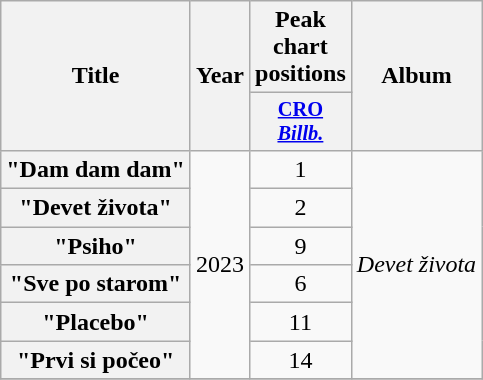<table class="wikitable plainrowheaders" style="text-align:center;">
<tr>
<th scope="col" rowspan="2">Title</th>
<th scope="col" rowspan="2">Year</th>
<th scope="col" colspan="1">Peak chart positions</th>
<th scope="col" rowspan="2">Album</th>
</tr>
<tr>
<th style="width:2.5em; font-size:85%"><a href='#'>CRO<br><em>Billb.</em></a><br></th>
</tr>
<tr>
<th scope="row">"Dam dam dam"</th>
<td rowspan="6">2023</td>
<td>1</td>
<td rowspan="6"><em>Devet života</em></td>
</tr>
<tr>
<th scope="row">"Devet života"</th>
<td>2</td>
</tr>
<tr>
<th scope="row">"Psiho"</th>
<td>9</td>
</tr>
<tr>
<th scope="row">"Sve po starom"</th>
<td>6</td>
</tr>
<tr>
<th scope="row">"Placebo"</th>
<td>11</td>
</tr>
<tr>
<th scope="row">"Prvi si počeo"</th>
<td>14</td>
</tr>
<tr>
</tr>
</table>
